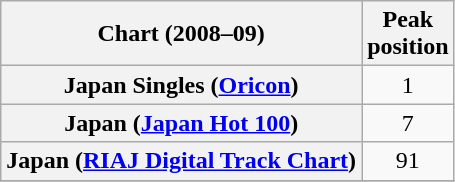<table class="wikitable plainrowheaders sortable">
<tr>
<th>Chart (2008–09)</th>
<th>Peak<br>position</th>
</tr>
<tr>
<th scope="row">Japan Singles (<a href='#'>Oricon</a>)</th>
<td style="text-align:center;">1</td>
</tr>
<tr>
<th scope="row">Japan (<a href='#'>Japan Hot 100</a>)</th>
<td style="text-align:center;">7</td>
</tr>
<tr>
<th scope="row">Japan (<a href='#'>RIAJ Digital Track Chart</a>)</th>
<td style="text-align:center;">91</td>
</tr>
<tr>
</tr>
</table>
